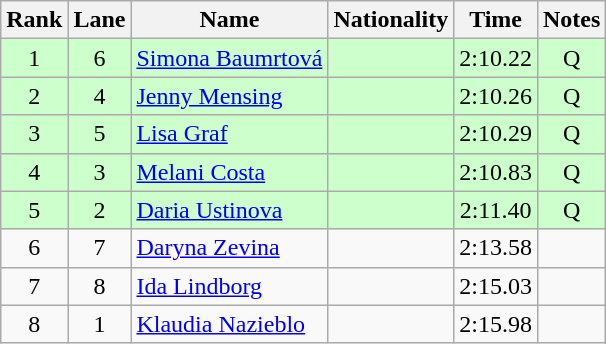<table class="wikitable sortable" style="text-align:center">
<tr>
<th>Rank</th>
<th>Lane</th>
<th>Name</th>
<th>Nationality</th>
<th>Time</th>
<th>Notes</th>
</tr>
<tr bgcolor=ccffcc>
<td>1</td>
<td>6</td>
<td align=left><a href='#'>Simona Baumrtová</a></td>
<td align=left></td>
<td>2:10.22</td>
<td>Q</td>
</tr>
<tr bgcolor=ccffcc>
<td>2</td>
<td>4</td>
<td align=left><a href='#'>Jenny Mensing</a></td>
<td align=left></td>
<td>2:10.26</td>
<td>Q</td>
</tr>
<tr bgcolor=ccffcc>
<td>3</td>
<td>5</td>
<td align=left><a href='#'>Lisa Graf</a></td>
<td align=left></td>
<td>2:10.29</td>
<td>Q</td>
</tr>
<tr bgcolor=ccffcc>
<td>4</td>
<td>3</td>
<td align=left><a href='#'>Melani Costa</a></td>
<td align=left></td>
<td>2:10.83</td>
<td>Q</td>
</tr>
<tr bgcolor=ccffcc>
<td>5</td>
<td>2</td>
<td align=left><a href='#'>Daria Ustinova</a></td>
<td align=left></td>
<td>2:11.40</td>
<td>Q</td>
</tr>
<tr>
<td>6</td>
<td>7</td>
<td align=left><a href='#'>Daryna Zevina</a></td>
<td align=left></td>
<td>2:13.58</td>
<td></td>
</tr>
<tr>
<td>7</td>
<td>8</td>
<td align=left><a href='#'>Ida Lindborg</a></td>
<td align=left></td>
<td>2:15.03</td>
<td></td>
</tr>
<tr>
<td>8</td>
<td>1</td>
<td align=left><a href='#'>Klaudia Nazieblo</a></td>
<td align=left></td>
<td>2:15.98</td>
<td></td>
</tr>
</table>
